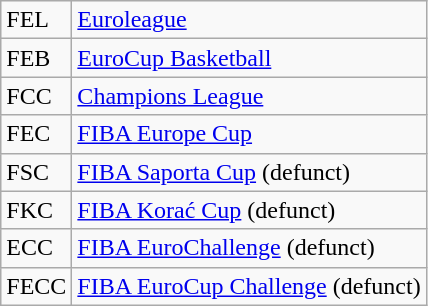<table class="wikitable">
<tr>
<td>FEL</td>
<td><a href='#'>Euroleague</a></td>
</tr>
<tr>
<td>FEB</td>
<td><a href='#'>EuroCup Basketball</a></td>
</tr>
<tr>
<td>FCC</td>
<td><a href='#'>Champions League</a></td>
</tr>
<tr>
<td>FEC</td>
<td><a href='#'>FIBA Europe Cup</a></td>
</tr>
<tr>
<td>FSC</td>
<td><a href='#'>FIBA Saporta Cup</a> (defunct)</td>
</tr>
<tr>
<td>FKC</td>
<td><a href='#'>FIBA Korać Cup</a> (defunct)</td>
</tr>
<tr>
<td>ECC</td>
<td><a href='#'>FIBA EuroChallenge</a> (defunct)</td>
</tr>
<tr>
<td>FECC</td>
<td><a href='#'>FIBA EuroCup Challenge</a> (defunct)</td>
</tr>
</table>
